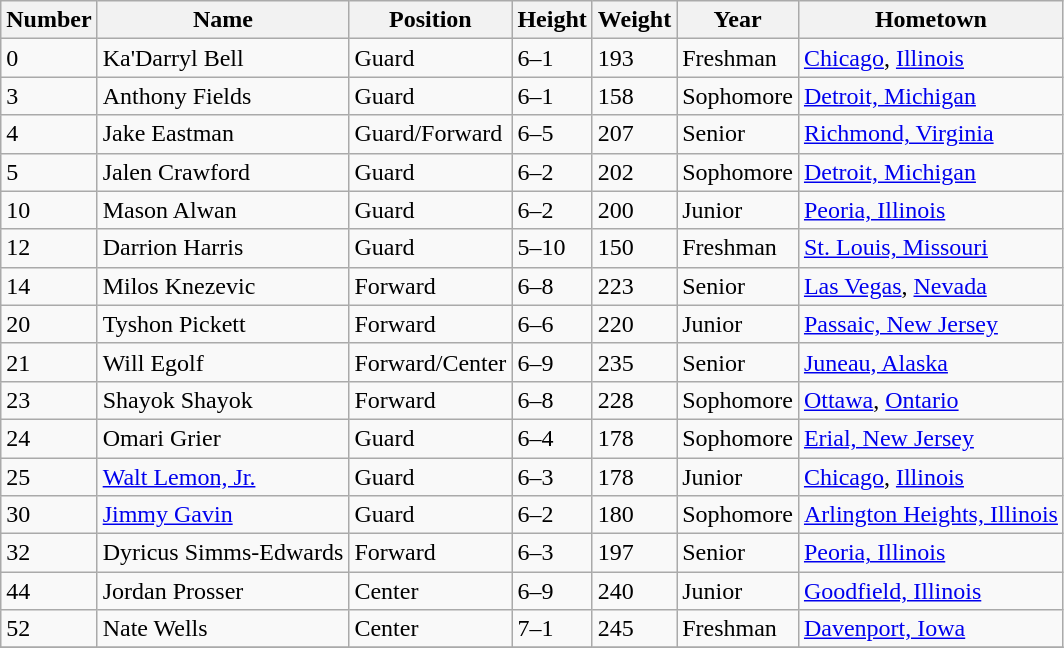<table class="wikitable">
<tr>
<th>Number</th>
<th>Name</th>
<th>Position</th>
<th>Height</th>
<th>Weight</th>
<th>Year</th>
<th>Hometown</th>
</tr>
<tr>
<td>0</td>
<td>Ka'Darryl Bell</td>
<td>Guard</td>
<td>6–1</td>
<td>193</td>
<td>Freshman</td>
<td><a href='#'>Chicago</a>, <a href='#'>Illinois</a></td>
</tr>
<tr>
<td>3</td>
<td>Anthony Fields</td>
<td>Guard</td>
<td>6–1</td>
<td>158</td>
<td>Sophomore</td>
<td><a href='#'>Detroit, Michigan</a></td>
</tr>
<tr>
<td>4</td>
<td>Jake Eastman</td>
<td>Guard/Forward</td>
<td>6–5</td>
<td>207</td>
<td>Senior</td>
<td><a href='#'>Richmond, Virginia</a></td>
</tr>
<tr>
<td>5</td>
<td>Jalen Crawford</td>
<td>Guard</td>
<td>6–2</td>
<td>202</td>
<td>Sophomore</td>
<td><a href='#'>Detroit, Michigan</a></td>
</tr>
<tr>
<td>10</td>
<td>Mason Alwan</td>
<td>Guard</td>
<td>6–2</td>
<td>200</td>
<td>Junior</td>
<td><a href='#'>Peoria, Illinois</a></td>
</tr>
<tr>
<td>12</td>
<td>Darrion Harris</td>
<td>Guard</td>
<td>5–10</td>
<td>150</td>
<td>Freshman</td>
<td><a href='#'>St. Louis, Missouri</a></td>
</tr>
<tr>
<td>14</td>
<td>Milos Knezevic</td>
<td>Forward</td>
<td>6–8</td>
<td>223</td>
<td>Senior</td>
<td><a href='#'>Las Vegas</a>, <a href='#'>Nevada</a></td>
</tr>
<tr>
<td>20</td>
<td>Tyshon Pickett</td>
<td>Forward</td>
<td>6–6</td>
<td>220</td>
<td>Junior</td>
<td><a href='#'>Passaic, New Jersey</a></td>
</tr>
<tr>
<td>21</td>
<td>Will Egolf</td>
<td>Forward/Center</td>
<td>6–9</td>
<td>235</td>
<td>Senior</td>
<td><a href='#'>Juneau, Alaska</a></td>
</tr>
<tr>
<td>23</td>
<td>Shayok Shayok</td>
<td>Forward</td>
<td>6–8</td>
<td>228</td>
<td>Sophomore</td>
<td><a href='#'>Ottawa</a>, <a href='#'>Ontario</a></td>
</tr>
<tr>
<td>24</td>
<td>Omari Grier</td>
<td>Guard</td>
<td>6–4</td>
<td>178</td>
<td>Sophomore</td>
<td><a href='#'>Erial, New Jersey</a></td>
</tr>
<tr>
<td>25</td>
<td><a href='#'>Walt Lemon, Jr.</a></td>
<td>Guard</td>
<td>6–3</td>
<td>178</td>
<td>Junior</td>
<td><a href='#'>Chicago</a>, <a href='#'>Illinois</a></td>
</tr>
<tr>
<td>30</td>
<td><a href='#'>Jimmy Gavin</a></td>
<td>Guard</td>
<td>6–2</td>
<td>180</td>
<td>Sophomore</td>
<td><a href='#'>Arlington Heights, Illinois</a></td>
</tr>
<tr>
<td>32</td>
<td>Dyricus Simms-Edwards</td>
<td>Forward</td>
<td>6–3</td>
<td>197</td>
<td>Senior</td>
<td><a href='#'>Peoria, Illinois</a></td>
</tr>
<tr>
<td>44</td>
<td>Jordan Prosser</td>
<td>Center</td>
<td>6–9</td>
<td>240</td>
<td>Junior</td>
<td><a href='#'>Goodfield, Illinois</a></td>
</tr>
<tr>
<td>52</td>
<td>Nate Wells</td>
<td>Center</td>
<td>7–1</td>
<td>245</td>
<td>Freshman</td>
<td><a href='#'>Davenport, Iowa</a></td>
</tr>
<tr>
</tr>
</table>
